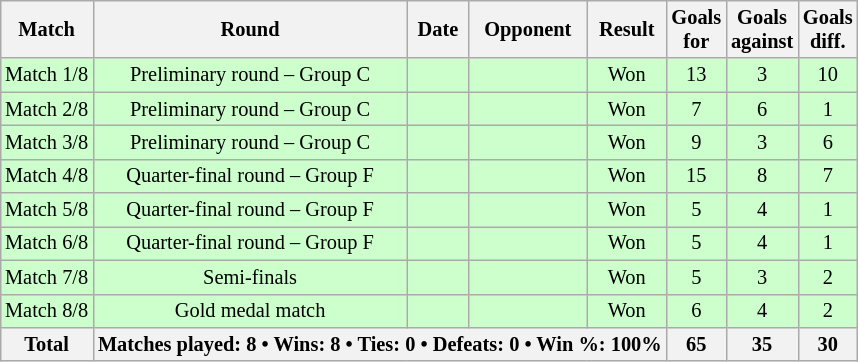<table class="wikitable sortable" style="text-align: center; font-size: 85%; margin-left: 1em;">
<tr>
<th>Match</th>
<th>Round</th>
<th>Date</th>
<th>Opponent</th>
<th>Result</th>
<th>Goals<br>for</th>
<th>Goals<br>against</th>
<th>Goals<br>diff.</th>
</tr>
<tr style="background-color: #ccffcc;">
<td>Match 1/8</td>
<td>Preliminary round – Group C</td>
<td style="text-align: right;"></td>
<td style="text-align: left;"></td>
<td>Won</td>
<td>13</td>
<td>3</td>
<td>10</td>
</tr>
<tr style="background-color: #ccffcc;">
<td>Match 2/8</td>
<td>Preliminary round – Group C</td>
<td style="text-align: right;"></td>
<td style="text-align: left;"></td>
<td>Won</td>
<td>7</td>
<td>6</td>
<td>1</td>
</tr>
<tr style="background-color: #ccffcc;">
<td>Match 3/8</td>
<td>Preliminary round – Group C</td>
<td style="text-align: right;"></td>
<td style="text-align: left;"></td>
<td>Won</td>
<td>9</td>
<td>3</td>
<td>6</td>
</tr>
<tr style="background-color: #ccffcc;">
<td>Match 4/8</td>
<td>Quarter-final round – Group F</td>
<td style="text-align: right;"></td>
<td style="text-align: left;"></td>
<td>Won</td>
<td>15</td>
<td>8</td>
<td>7</td>
</tr>
<tr style="background-color: #ccffcc;">
<td>Match 5/8</td>
<td>Quarter-final round – Group F</td>
<td style="text-align: right;"></td>
<td style="text-align: left;"></td>
<td>Won</td>
<td>5</td>
<td>4</td>
<td>1</td>
</tr>
<tr style="background-color: #ccffcc;">
<td>Match 6/8</td>
<td>Quarter-final round – Group F</td>
<td style="text-align: right;"></td>
<td style="text-align: left;"></td>
<td>Won</td>
<td>5</td>
<td>4</td>
<td>1</td>
</tr>
<tr style="background-color: #ccffcc;">
<td>Match 7/8</td>
<td>Semi-finals</td>
<td style="text-align: right;"></td>
<td style="text-align: left;"></td>
<td>Won</td>
<td>5</td>
<td>3</td>
<td>2</td>
</tr>
<tr style="background-color: #ccffcc;">
<td>Match 8/8</td>
<td>Gold medal match</td>
<td style="text-align: right;"></td>
<td style="text-align: left;"></td>
<td>Won</td>
<td>6</td>
<td>4</td>
<td>2</td>
</tr>
<tr>
<th>Total</th>
<th colspan="4">Matches played: 8 • Wins: 8 • Ties: 0 • Defeats: 0 • Win %: 100%</th>
<th>65</th>
<th>35</th>
<th>30</th>
</tr>
</table>
